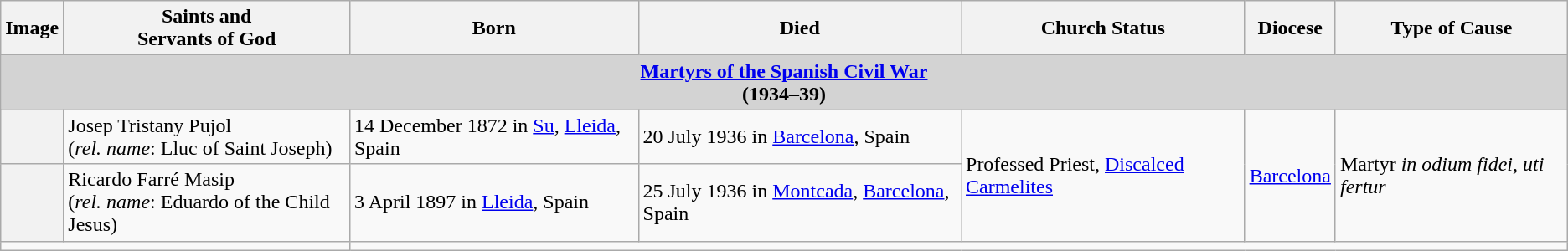<table class="wikitable sortable">
<tr>
<th>Image</th>
<th>Saints and<br>Servants of God</th>
<th>Born</th>
<th>Died</th>
<th>Church Status</th>
<th>Diocese</th>
<th>Type of Cause</th>
</tr>
<tr>
<td colspan="7" style="text-align:center; background:lightgray;white-space:nowrap"><strong><a href='#'>Martyrs of the Spanish Civil War</a> <br>(1934–39)</strong></td>
</tr>
<tr>
<th scope="row"></th>
<td>Josep Tristany Pujol <br>(<em>rel. name</em>: Lluc of Saint Joseph)</td>
<td>14 December 1872 in <a href='#'>Su</a>, <a href='#'>Lleida</a>, Spain</td>
<td>20 July 1936 in <a href='#'>Barcelona</a>, Spain</td>
<td rowspan="2">Professed Priest, <a href='#'>Discalced Carmelites</a></td>
<td rowspan="2"><a href='#'>Barcelona</a></td>
<td rowspan="2">Martyr <em>in odium fidei, uti fertur</em></td>
</tr>
<tr>
<th scope="row"></th>
<td>Ricardo Farré Masip <br>(<em>rel. name</em>: Eduardo of the Child Jesus)</td>
<td>3 April 1897 in <a href='#'>Lleida</a>, Spain</td>
<td>25 July 1936 in <a href='#'>Montcada</a>, <a href='#'>Barcelona</a>, Spain</td>
</tr>
<tr>
<td colspan="2"></td>
<td colspan="5"></td>
</tr>
</table>
